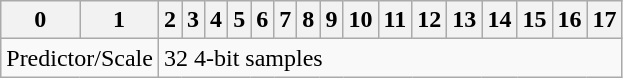<table class="wikitable">
<tr>
<th>0</th>
<th>1</th>
<th>2</th>
<th>3</th>
<th>4</th>
<th>5</th>
<th>6</th>
<th>7</th>
<th>8</th>
<th>9</th>
<th>10</th>
<th>11</th>
<th>12</th>
<th>13</th>
<th>14</th>
<th>15</th>
<th>16</th>
<th>17</th>
</tr>
<tr>
<td colspan="2">Predictor/Scale</td>
<td colspan="16">32 4-bit samples</td>
</tr>
</table>
